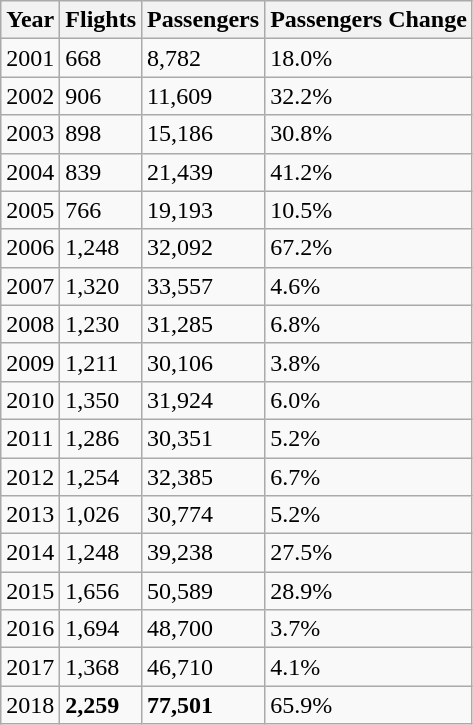<table class="wikitable">
<tr>
<th>Year</th>
<th>Flights</th>
<th>Passengers</th>
<th>Passengers Change</th>
</tr>
<tr>
<td>2001</td>
<td>668</td>
<td>8,782</td>
<td> 18.0%</td>
</tr>
<tr>
<td>2002</td>
<td>906</td>
<td>11,609</td>
<td> 32.2%</td>
</tr>
<tr>
<td>2003</td>
<td>898</td>
<td>15,186</td>
<td> 30.8%</td>
</tr>
<tr>
<td>2004</td>
<td>839</td>
<td>21,439</td>
<td> 41.2%</td>
</tr>
<tr>
<td>2005</td>
<td>766</td>
<td>19,193</td>
<td> 10.5%</td>
</tr>
<tr>
<td>2006</td>
<td>1,248</td>
<td>32,092</td>
<td> 67.2%</td>
</tr>
<tr>
<td>2007</td>
<td>1,320</td>
<td>33,557</td>
<td> 4.6%</td>
</tr>
<tr>
<td>2008</td>
<td>1,230</td>
<td>31,285</td>
<td> 6.8%</td>
</tr>
<tr>
<td>2009</td>
<td>1,211</td>
<td>30,106</td>
<td> 3.8%</td>
</tr>
<tr>
<td>2010</td>
<td>1,350</td>
<td>31,924</td>
<td> 6.0%</td>
</tr>
<tr>
<td>2011</td>
<td>1,286</td>
<td>30,351</td>
<td> 5.2%</td>
</tr>
<tr>
<td>2012</td>
<td>1,254</td>
<td>32,385</td>
<td> 6.7%</td>
</tr>
<tr>
<td>2013</td>
<td>1,026</td>
<td>30,774</td>
<td> 5.2%</td>
</tr>
<tr>
<td>2014</td>
<td>1,248</td>
<td>39,238</td>
<td> 27.5%</td>
</tr>
<tr>
<td>2015</td>
<td>1,656</td>
<td>50,589</td>
<td> 28.9%</td>
</tr>
<tr>
<td>2016</td>
<td>1,694</td>
<td>48,700</td>
<td> 3.7%</td>
</tr>
<tr>
<td>2017</td>
<td>1,368</td>
<td>46,710</td>
<td> 4.1%</td>
</tr>
<tr>
<td>2018</td>
<td><strong>2,259</strong></td>
<td><strong>77,501</strong></td>
<td> 65.9%</td>
</tr>
</table>
